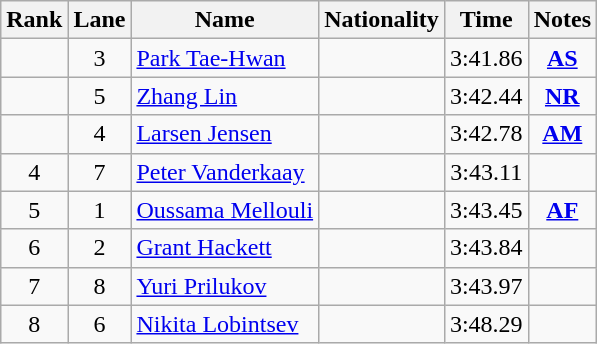<table class='wikitable sortable' style='text-align:center'>
<tr>
<th>Rank</th>
<th>Lane</th>
<th>Name</th>
<th>Nationality</th>
<th>Time</th>
<th>Notes</th>
</tr>
<tr>
<td></td>
<td>3</td>
<td align=left><a href='#'>Park Tae-Hwan</a></td>
<td align=left></td>
<td>3:41.86</td>
<td><strong><a href='#'>AS</a></strong></td>
</tr>
<tr>
<td></td>
<td>5</td>
<td align=left><a href='#'>Zhang Lin</a></td>
<td align=left></td>
<td>3:42.44</td>
<td><strong><a href='#'>NR</a></strong></td>
</tr>
<tr>
<td></td>
<td>4</td>
<td align=left><a href='#'>Larsen Jensen</a></td>
<td align=left></td>
<td>3:42.78</td>
<td><strong><a href='#'>AM</a></strong></td>
</tr>
<tr>
<td>4</td>
<td>7</td>
<td align=left><a href='#'>Peter Vanderkaay</a></td>
<td align=left></td>
<td>3:43.11</td>
<td></td>
</tr>
<tr>
<td>5</td>
<td>1</td>
<td align=left><a href='#'>Oussama Mellouli</a></td>
<td align=left></td>
<td>3:43.45</td>
<td><strong><a href='#'>AF</a></strong></td>
</tr>
<tr>
<td>6</td>
<td>2</td>
<td align=left><a href='#'>Grant Hackett</a></td>
<td align=left></td>
<td>3:43.84</td>
<td></td>
</tr>
<tr>
<td>7</td>
<td>8</td>
<td align=left><a href='#'>Yuri Prilukov</a></td>
<td align=left></td>
<td>3:43.97</td>
<td></td>
</tr>
<tr>
<td>8</td>
<td>6</td>
<td align=left><a href='#'>Nikita Lobintsev</a></td>
<td align=left></td>
<td>3:48.29</td>
<td></td>
</tr>
</table>
